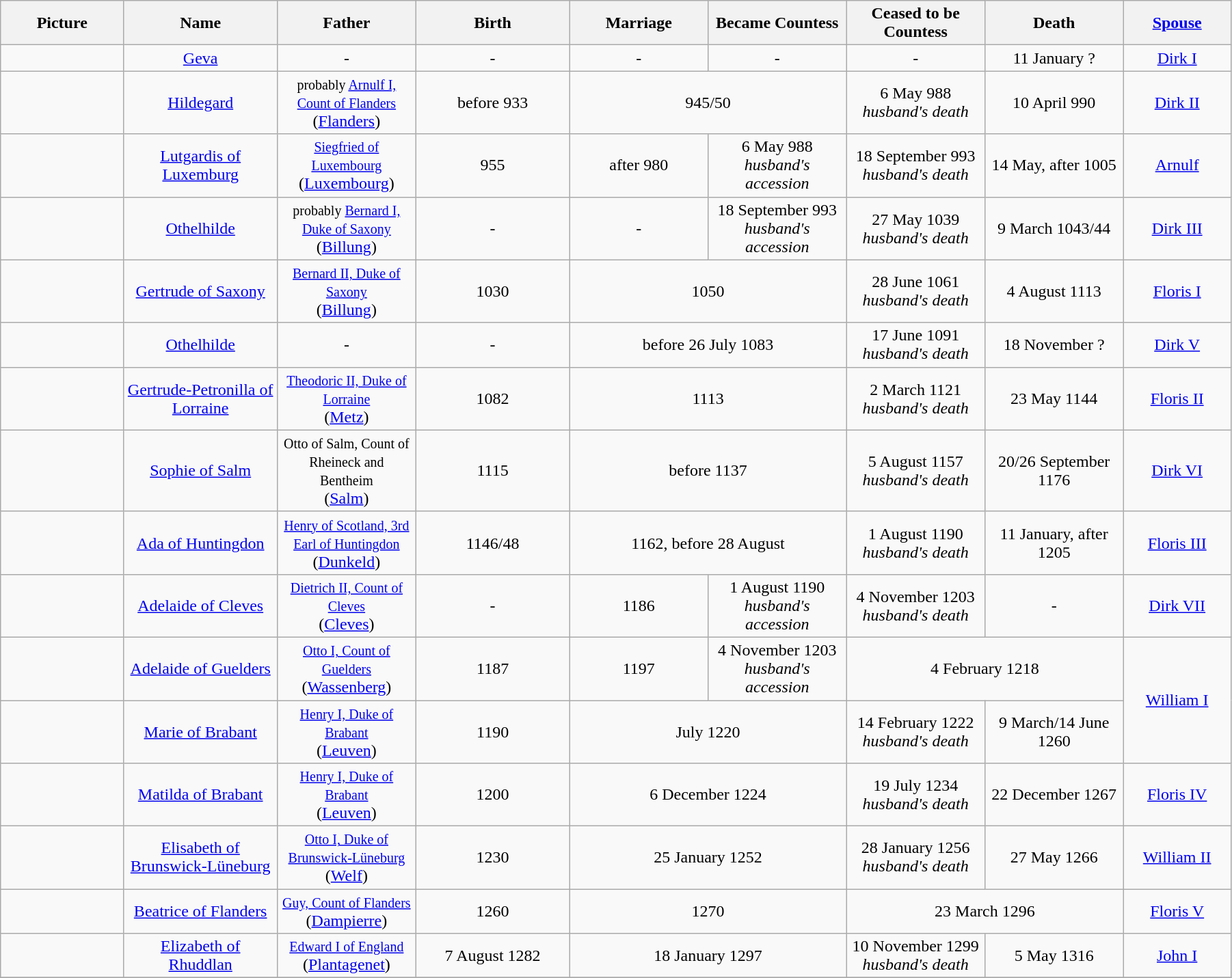<table width=95% class="wikitable">
<tr>
<th width = "8%">Picture</th>
<th width = "10%">Name</th>
<th width = "9%">Father</th>
<th width = "10%">Birth</th>
<th width = "9%">Marriage</th>
<th width = "9%">Became Countess</th>
<th width = "9%">Ceased to be Countess</th>
<th width = "9%">Death</th>
<th width = "7%"><a href='#'>Spouse</a></th>
</tr>
<tr>
<td align="center"></td>
<td align="center"><a href='#'>Geva</a></td>
<td align="center">-</td>
<td align="center">-</td>
<td align="center">-</td>
<td align="center">-</td>
<td align="center">-</td>
<td align="center">11 January ?</td>
<td align="center"><a href='#'>Dirk I</a></td>
</tr>
<tr>
<td align="center"></td>
<td align="center"><a href='#'>Hildegard</a></td>
<td align="center"><small>probably <a href='#'>Arnulf I, Count of Flanders</a></small><br>(<a href='#'>Flanders</a>)</td>
<td align="center">before 933</td>
<td align="center" colspan="2">945/50</td>
<td align="center">6 May 988<br><em>husband's death</em></td>
<td align="center">10 April 990</td>
<td align="center"><a href='#'>Dirk II</a></td>
</tr>
<tr>
<td align="center"></td>
<td align="center"><a href='#'>Lutgardis of Luxemburg</a></td>
<td align="center"><small><a href='#'>Siegfried of Luxembourg</a></small><br>(<a href='#'>Luxembourg</a>)</td>
<td align="center">955</td>
<td align="center">after 980</td>
<td align="center">6 May 988<br><em>husband's accession</em></td>
<td align="center">18 September 993<br><em>husband's death</em></td>
<td align="center">14 May, after 1005</td>
<td align="center"><a href='#'>Arnulf</a></td>
</tr>
<tr>
<td align="center"></td>
<td align="center"><a href='#'>Othelhilde</a></td>
<td align="center"><small>probably <a href='#'>Bernard I, Duke of Saxony</a></small><br>(<a href='#'>Billung</a>)</td>
<td align="center">-</td>
<td align="center">-</td>
<td align="center">18 September 993<br><em>husband's accession</em></td>
<td align="center">27 May 1039<br><em>husband's death</em></td>
<td align="center">9 March 1043/44</td>
<td align="center"><a href='#'>Dirk III</a></td>
</tr>
<tr>
<td align="center"></td>
<td align="center"><a href='#'>Gertrude of Saxony</a></td>
<td align="center"><small><a href='#'>Bernard II, Duke of Saxony</a></small><br>(<a href='#'>Billung</a>)</td>
<td align="center">1030</td>
<td align="center" colspan="2">1050</td>
<td align="center">28 June 1061<br><em>husband's death</em></td>
<td align="center">4 August 1113</td>
<td align="center"><a href='#'>Floris I</a></td>
</tr>
<tr>
<td align="center"></td>
<td align="center"><a href='#'>Othelhilde</a></td>
<td align="center">-</td>
<td align="center">-</td>
<td align="center" colspan="2">before 26 July 1083</td>
<td align="center">17 June 1091<br><em>husband's death</em></td>
<td align="center">18 November ?</td>
<td align="center"><a href='#'>Dirk V</a></td>
</tr>
<tr>
<td align="center"></td>
<td align="center"><a href='#'>Gertrude-Petronilla of Lorraine</a></td>
<td align="center"><small><a href='#'>Theodoric II, Duke of Lorraine</a></small><br>(<a href='#'>Metz</a>)</td>
<td align="center">1082</td>
<td align="center" colspan="2">1113</td>
<td align="center">2 March 1121<br><em>husband's death</em></td>
<td align="center">23 May 1144</td>
<td align="center"><a href='#'>Floris II</a></td>
</tr>
<tr>
<td align="center"></td>
<td align="center"><a href='#'>Sophie of Salm</a></td>
<td align="center"><small>Otto of Salm, Count of Rheineck and Bentheim</small><br>(<a href='#'>Salm</a>)</td>
<td align="center">1115</td>
<td align="center" colspan="2">before 1137</td>
<td align="center">5 August 1157<br><em>husband's death</em></td>
<td align="center">20/26 September 1176</td>
<td align="center"><a href='#'>Dirk VI</a></td>
</tr>
<tr>
<td align="center"></td>
<td align="center"><a href='#'>Ada of Huntingdon</a></td>
<td align="center"><small><a href='#'>Henry of Scotland, 3rd Earl of Huntingdon</a></small><br>(<a href='#'>Dunkeld</a>)</td>
<td align="center">1146/48</td>
<td align="center" colspan="2">1162, before 28 August</td>
<td align="center">1 August 1190<br><em>husband's death</em></td>
<td align="center">11 January, after 1205</td>
<td align="center"><a href='#'>Floris III</a></td>
</tr>
<tr>
<td align="center"></td>
<td align="center"><a href='#'>Adelaide of Cleves</a></td>
<td align="center"><small><a href='#'>Dietrich II, Count of Cleves</a></small><br>(<a href='#'>Cleves</a>)</td>
<td align="center">-</td>
<td align="center">1186</td>
<td align="center">1 August 1190<br><em>husband's accession</em></td>
<td align="center">4 November 1203<br><em>husband's death</em></td>
<td align="center">-</td>
<td align="center"><a href='#'>Dirk VII</a></td>
</tr>
<tr>
<td align="center"></td>
<td align="center"><a href='#'>Adelaide of Guelders</a></td>
<td align="center"><small><a href='#'>Otto I, Count of Guelders</a></small><br>(<a href='#'>Wassenberg</a>)</td>
<td align="center">1187</td>
<td align="center">1197</td>
<td align="center">4 November 1203<br><em>husband's accession</em></td>
<td align="center" colspan="2">4 February 1218</td>
<td align="center" rowspan="2"><a href='#'>William I</a></td>
</tr>
<tr>
<td align="center"></td>
<td align="center"><a href='#'>Marie of Brabant</a></td>
<td align="center"><small><a href='#'>Henry I, Duke of Brabant</a></small><br>(<a href='#'>Leuven</a>)</td>
<td align="center">1190</td>
<td align="center" colspan="2">July 1220</td>
<td align="center">14 February 1222<br><em>husband's death</em></td>
<td align="center">9 March/14 June 1260</td>
</tr>
<tr>
<td align="center"></td>
<td align="center"><a href='#'>Matilda of Brabant</a></td>
<td align="center"><small><a href='#'>Henry I, Duke of Brabant</a></small><br>(<a href='#'>Leuven</a>)</td>
<td align="center">1200</td>
<td align="center" colspan="2">6 December 1224</td>
<td align="center">19 July 1234<br><em>husband's death</em></td>
<td align="center">22 December 1267</td>
<td align="center"><a href='#'>Floris IV</a></td>
</tr>
<tr>
<td align="center"></td>
<td align="center"><a href='#'>Elisabeth of Brunswick-Lüneburg</a></td>
<td align="center"><small><a href='#'>Otto I, Duke of Brunswick-Lüneburg</a></small><br>(<a href='#'>Welf</a>)</td>
<td align="center">1230</td>
<td align="center" colspan="2">25 January 1252</td>
<td align="center">28 January 1256<br><em>husband's death</em></td>
<td align="center">27 May 1266</td>
<td align="center"><a href='#'>William II</a></td>
</tr>
<tr>
<td align="center"></td>
<td align="center"><a href='#'>Beatrice of Flanders</a></td>
<td align="center"><small><a href='#'>Guy, Count of Flanders</a></small><br>(<a href='#'>Dampierre</a>)</td>
<td align="center">1260</td>
<td align="center" colspan="2">1270</td>
<td align="center" colspan="2">23 March 1296</td>
<td align="center"><a href='#'>Floris V</a></td>
</tr>
<tr>
<td align="center"></td>
<td align="center"><a href='#'>Elizabeth of Rhuddlan</a></td>
<td align="center"><small><a href='#'>Edward I of England</a></small><br>(<a href='#'>Plantagenet</a>)</td>
<td align="center">7 August 1282</td>
<td align="center" colspan="2">18 January 1297</td>
<td align="center">10 November 1299<br><em>husband's death</em></td>
<td align="center">5 May 1316</td>
<td align="center"><a href='#'>John I</a></td>
</tr>
<tr>
</tr>
</table>
